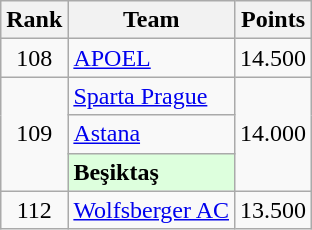<table class="wikitable" style="text-align: center;">
<tr>
<th>Rank</th>
<th>Team</th>
<th>Points</th>
</tr>
<tr>
<td>108</td>
<td align="left"> <a href='#'>APOEL</a></td>
<td>14.500</td>
</tr>
<tr>
<td rowspan=3>109</td>
<td align="left"> <a href='#'>Sparta Prague</a></td>
<td rowspan=3>14.000</td>
</tr>
<tr>
<td align="left"> <a href='#'>Astana</a></td>
</tr>
<tr>
<td bgcolor="#ddffdd" align="left"> <strong>Beşiktaş</strong></td>
</tr>
<tr>
<td>112</td>
<td align="left"> <a href='#'>Wolfsberger AC</a></td>
<td>13.500</td>
</tr>
</table>
